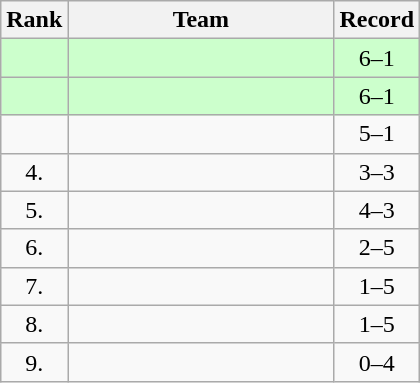<table class=wikitable style="text-align:center;">
<tr>
<th>Rank</th>
<th width=170>Team</th>
<th>Record</th>
</tr>
<tr bgcolor="#ccffcc">
<td></td>
<td align=left></td>
<td>6–1</td>
</tr>
<tr bgcolor="#ccffcc">
<td></td>
<td align=left></td>
<td>6–1</td>
</tr>
<tr>
<td></td>
<td align=left></td>
<td>5–1</td>
</tr>
<tr>
<td>4.</td>
<td align=left></td>
<td>3–3</td>
</tr>
<tr>
<td>5.</td>
<td align=left></td>
<td>4–3</td>
</tr>
<tr>
<td>6.</td>
<td align=left></td>
<td>2–5</td>
</tr>
<tr>
<td>7.</td>
<td align=left></td>
<td>1–5</td>
</tr>
<tr>
<td>8.</td>
<td align=left></td>
<td>1–5</td>
</tr>
<tr>
<td>9.</td>
<td align=left></td>
<td>0–4</td>
</tr>
</table>
